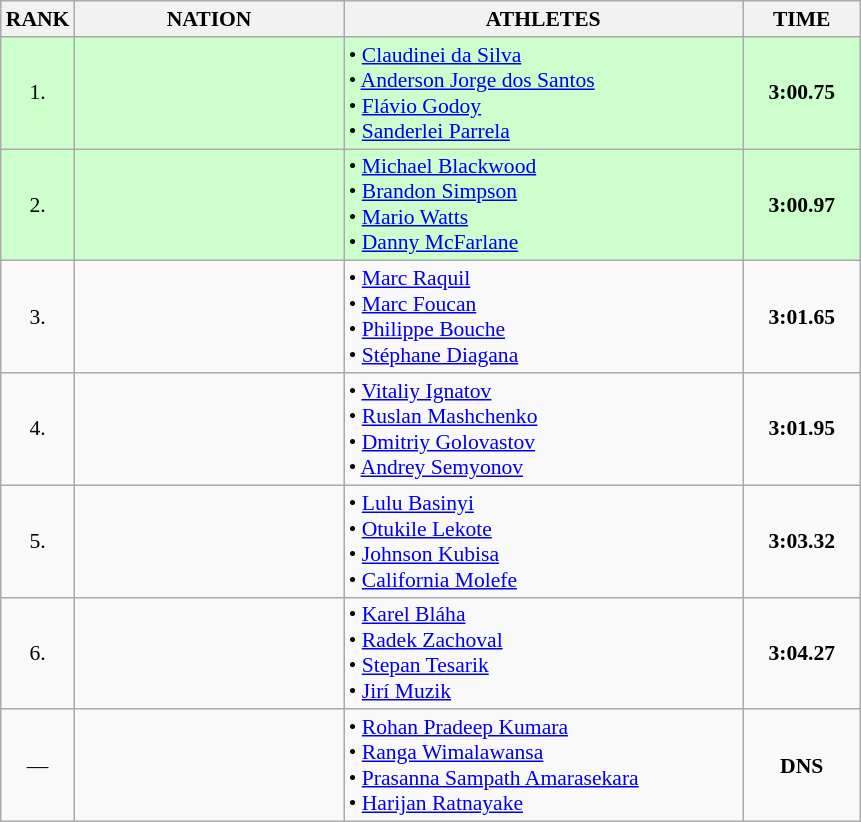<table class="wikitable" style="border-collapse: collapse; font-size: 90%;">
<tr>
<th>RANK</th>
<th style="width: 12em">NATION</th>
<th style="width: 18em">ATHLETES</th>
<th style="width: 5em">TIME</th>
</tr>
<tr style="background:#ccffcc;">
<td align="center">1.</td>
<td align="center"></td>
<td>• <a href='#'>Claudinei da Silva</a><br>• <a href='#'>Anderson Jorge dos Santos</a><br>• <a href='#'>Flávio Godoy</a><br>• <a href='#'>Sanderlei Parrela</a></td>
<td align="center"><strong>3:00.75</strong></td>
</tr>
<tr style="background:#ccffcc;">
<td align="center">2.</td>
<td align="center"></td>
<td>• <a href='#'>Michael Blackwood</a><br>• <a href='#'>Brandon Simpson</a><br>• <a href='#'>Mario Watts</a><br>• <a href='#'>Danny McFarlane</a></td>
<td align="center"><strong>3:00.97</strong></td>
</tr>
<tr>
<td align="center">3.</td>
<td align="center"></td>
<td>• <a href='#'>Marc Raquil</a><br>• <a href='#'>Marc Foucan</a><br>• <a href='#'>Philippe Bouche</a><br>• <a href='#'>Stéphane Diagana</a></td>
<td align="center"><strong>3:01.65</strong></td>
</tr>
<tr>
<td align="center">4.</td>
<td align="center"></td>
<td>• <a href='#'>Vitaliy Ignatov</a><br>• <a href='#'>Ruslan Mashchenko</a><br>• <a href='#'>Dmitriy Golovastov</a><br>• <a href='#'>Andrey Semyonov</a></td>
<td align="center"><strong>3:01.95</strong></td>
</tr>
<tr>
<td align="center">5.</td>
<td align="center"></td>
<td>• <a href='#'>Lulu Basinyi</a><br>• <a href='#'>Otukile Lekote</a><br>• <a href='#'>Johnson Kubisa</a><br>• <a href='#'>California Molefe</a></td>
<td align="center"><strong>3:03.32</strong></td>
</tr>
<tr>
<td align="center">6.</td>
<td align="center"></td>
<td>• <a href='#'>Karel Bláha</a><br>• <a href='#'>Radek Zachoval</a><br>• <a href='#'>Stepan Tesarik</a><br>• <a href='#'>Jirí Muzik</a></td>
<td align="center"><strong>3:04.27</strong></td>
</tr>
<tr>
<td align="center">—</td>
<td align="center"></td>
<td>• <a href='#'>Rohan Pradeep Kumara</a><br>• <a href='#'>Ranga Wimalawansa</a><br>• <a href='#'>Prasanna Sampath Amarasekara</a><br>• <a href='#'>Harijan Ratnayake</a></td>
<td align="center"><strong>DNS</strong></td>
</tr>
</table>
